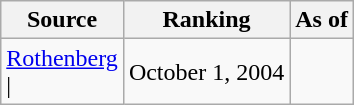<table class="wikitable" style="text-align:center">
<tr>
<th>Source</th>
<th>Ranking</th>
<th>As of</th>
</tr>
<tr>
<td align=left><a href='#'>Rothenberg</a><br>| </td>
<td>October 1, 2004</td>
</tr>
</table>
